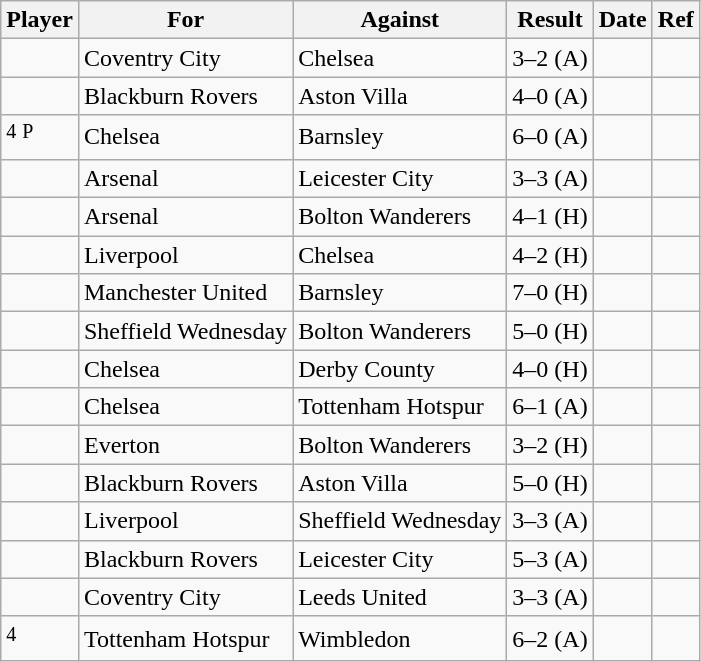<table class="wikitable">
<tr>
<th>Player</th>
<th>For</th>
<th>Against</th>
<th style="text-align:center">Result</th>
<th>Date</th>
<th>Ref</th>
</tr>
<tr>
<td> </td>
<td>Coventry City</td>
<td>Chelsea</td>
<td>3–2 (A)</td>
<td></td>
<td></td>
</tr>
<tr>
<td> </td>
<td>Blackburn Rovers</td>
<td>Aston Villa</td>
<td>4–0 (A)</td>
<td></td>
<td></td>
</tr>
<tr>
<td> <sup>4</sup> <sup>P</sup></td>
<td>Chelsea</td>
<td>Barnsley</td>
<td>6–0 (A)</td>
<td></td>
<td></td>
</tr>
<tr>
<td> </td>
<td>Arsenal</td>
<td>Leicester City</td>
<td>3–3 (A)</td>
<td></td>
<td></td>
</tr>
<tr>
<td> </td>
<td>Arsenal</td>
<td>Bolton Wanderers</td>
<td>4–1 (H)</td>
<td></td>
<td></td>
</tr>
<tr>
<td> </td>
<td>Liverpool</td>
<td>Chelsea</td>
<td>4–2 (H)</td>
<td></td>
<td></td>
</tr>
<tr>
<td> </td>
<td>Manchester United</td>
<td>Barnsley</td>
<td>7–0 (H)</td>
<td></td>
<td></td>
</tr>
<tr>
<td> </td>
<td>Sheffield Wednesday</td>
<td>Bolton Wanderers</td>
<td>5–0 (H)</td>
<td></td>
<td></td>
</tr>
<tr>
<td> </td>
<td>Chelsea</td>
<td>Derby County</td>
<td>4–0 (H)</td>
<td></td>
<td></td>
</tr>
<tr>
<td> </td>
<td>Chelsea</td>
<td>Tottenham Hotspur</td>
<td>6–1 (A)</td>
<td></td>
<td></td>
</tr>
<tr>
<td> </td>
<td>Everton</td>
<td>Bolton Wanderers</td>
<td>3–2 (H)</td>
<td></td>
<td></td>
</tr>
<tr>
<td> </td>
<td>Blackburn Rovers</td>
<td>Aston Villa</td>
<td>5–0 (H)</td>
<td></td>
<td></td>
</tr>
<tr>
<td> </td>
<td>Liverpool</td>
<td>Sheffield Wednesday</td>
<td>3–3 (A)</td>
<td></td>
<td></td>
</tr>
<tr>
<td> </td>
<td>Blackburn Rovers</td>
<td>Leicester City</td>
<td>5–3 (A)</td>
<td></td>
<td></td>
</tr>
<tr>
<td> </td>
<td>Coventry City</td>
<td>Leeds United</td>
<td>3–3 (A)</td>
<td></td>
<td></td>
</tr>
<tr>
<td> <sup>4</sup></td>
<td>Tottenham Hotspur</td>
<td>Wimbledon</td>
<td>6–2 (A)</td>
<td></td>
<td></td>
</tr>
</table>
